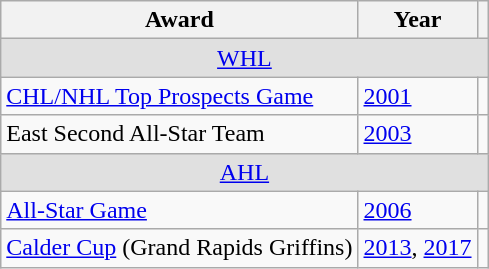<table class="wikitable">
<tr>
<th>Award</th>
<th>Year</th>
<th></th>
</tr>
<tr ALIGN="center" bgcolor="#e0e0e0">
<td colspan="3"><a href='#'>WHL</a></td>
</tr>
<tr>
<td><a href='#'>CHL/NHL Top Prospects Game</a></td>
<td><a href='#'>2001</a></td>
<td></td>
</tr>
<tr>
<td>East Second All-Star Team</td>
<td><a href='#'>2003</a></td>
<td></td>
</tr>
<tr ALIGN="center" bgcolor="#e0e0e0">
<td colspan="3"><a href='#'>AHL</a></td>
</tr>
<tr>
<td><a href='#'>All-Star Game</a></td>
<td><a href='#'>2006</a></td>
<td></td>
</tr>
<tr>
<td><a href='#'>Calder Cup</a> (Grand Rapids Griffins)</td>
<td><a href='#'>2013</a>, <a href='#'>2017</a></td>
<td></td>
</tr>
</table>
